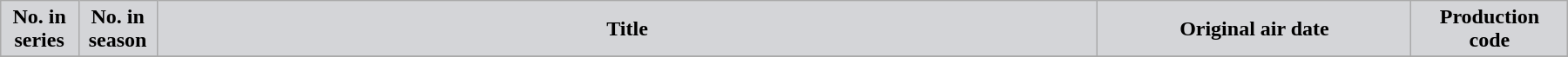<table class="wikitable plainrowheaders" width="95%" style="margin:auto;">
<tr>
<th width="5%" style="background-color: #d4d5d8; color:#000000;">No. in<br>series</th>
<th width="5%" style="background-color: #d4d5d8; color:#000000;">No. in<br>season</th>
<th style="background-color: #d4d5d8; color:#000000;">Title</th>
<th width="20%" style="background-color: #d4d5d8; color:#000000;">Original air date</th>
<th width="10%" style="background-color: #d4d5d8; color:#000000;">Production<br>code</th>
</tr>
<tr }>
</tr>
</table>
